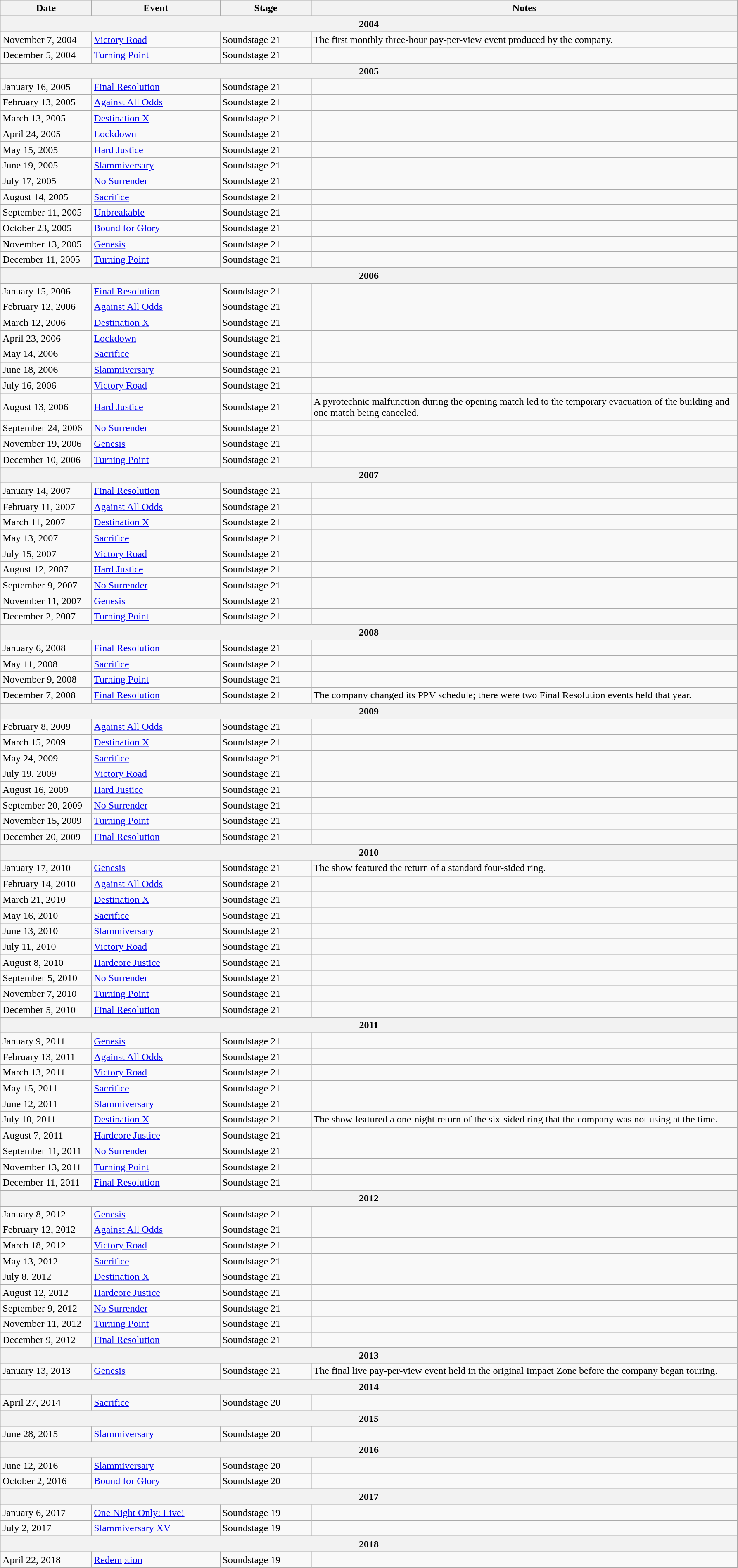<table class="wikitable">
<tr>
<th style="width: 140px;">Date</th>
<th style="width: 200px;">Event</th>
<th style="width: 140px;">Stage</th>
<th style="width: 680px;">Notes</th>
</tr>
<tr>
<th colspan="4">2004</th>
</tr>
<tr>
<td>November 7, 2004</td>
<td><a href='#'>Victory Road</a></td>
<td>Soundstage 21</td>
<td>The first monthly three-hour pay-per-view event produced by the company.</td>
</tr>
<tr>
<td>December 5, 2004</td>
<td><a href='#'>Turning Point</a></td>
<td>Soundstage 21</td>
<td></td>
</tr>
<tr>
<th colspan="4">2005</th>
</tr>
<tr>
<td>January 16, 2005</td>
<td><a href='#'>Final Resolution</a></td>
<td>Soundstage 21</td>
<td></td>
</tr>
<tr>
<td>February 13, 2005</td>
<td><a href='#'>Against All Odds</a></td>
<td>Soundstage 21</td>
<td></td>
</tr>
<tr>
<td>March 13, 2005</td>
<td><a href='#'>Destination X</a></td>
<td>Soundstage 21</td>
<td></td>
</tr>
<tr>
<td>April 24, 2005</td>
<td><a href='#'>Lockdown</a></td>
<td>Soundstage 21</td>
<td></td>
</tr>
<tr>
<td>May 15, 2005</td>
<td><a href='#'>Hard Justice</a></td>
<td>Soundstage 21</td>
<td></td>
</tr>
<tr>
<td>June 19, 2005</td>
<td><a href='#'>Slammiversary</a></td>
<td>Soundstage 21</td>
<td></td>
</tr>
<tr>
<td>July 17, 2005</td>
<td><a href='#'>No Surrender</a></td>
<td>Soundstage 21</td>
<td></td>
</tr>
<tr>
<td>August 14, 2005</td>
<td><a href='#'>Sacrifice</a></td>
<td>Soundstage 21</td>
<td></td>
</tr>
<tr>
<td>September 11, 2005</td>
<td><a href='#'>Unbreakable</a></td>
<td>Soundstage 21</td>
<td></td>
</tr>
<tr>
<td>October 23, 2005</td>
<td><a href='#'>Bound for Glory</a></td>
<td>Soundstage 21</td>
<td></td>
</tr>
<tr>
<td>November 13, 2005</td>
<td><a href='#'>Genesis</a></td>
<td>Soundstage 21</td>
<td></td>
</tr>
<tr>
<td>December 11, 2005</td>
<td><a href='#'>Turning Point</a></td>
<td>Soundstage 21</td>
<td></td>
</tr>
<tr>
<th colspan="4">2006</th>
</tr>
<tr>
<td>January 15, 2006</td>
<td><a href='#'>Final Resolution</a></td>
<td>Soundstage 21</td>
<td></td>
</tr>
<tr>
<td>February 12, 2006</td>
<td><a href='#'>Against All Odds</a></td>
<td>Soundstage 21</td>
<td></td>
</tr>
<tr>
<td>March 12, 2006</td>
<td><a href='#'>Destination X</a></td>
<td>Soundstage 21</td>
<td></td>
</tr>
<tr>
<td>April 23, 2006</td>
<td><a href='#'>Lockdown</a></td>
<td>Soundstage 21</td>
<td></td>
</tr>
<tr>
<td>May 14, 2006</td>
<td><a href='#'>Sacrifice</a></td>
<td>Soundstage 21</td>
<td></td>
</tr>
<tr>
<td>June 18, 2006</td>
<td><a href='#'>Slammiversary</a></td>
<td>Soundstage 21</td>
<td></td>
</tr>
<tr>
<td>July 16, 2006</td>
<td><a href='#'>Victory Road</a></td>
<td>Soundstage 21</td>
<td></td>
</tr>
<tr>
<td>August 13, 2006</td>
<td><a href='#'>Hard Justice</a></td>
<td>Soundstage 21</td>
<td>A pyrotechnic malfunction during the opening match led to the temporary evacuation of the building and one match being canceled.</td>
</tr>
<tr>
<td>September 24, 2006</td>
<td><a href='#'>No Surrender</a></td>
<td>Soundstage 21</td>
<td></td>
</tr>
<tr>
<td>November 19, 2006</td>
<td><a href='#'>Genesis</a></td>
<td>Soundstage 21</td>
<td></td>
</tr>
<tr>
<td>December 10, 2006</td>
<td><a href='#'>Turning Point</a></td>
<td>Soundstage 21</td>
<td></td>
</tr>
<tr>
<th colspan="4">2007</th>
</tr>
<tr>
<td>January 14, 2007</td>
<td><a href='#'>Final Resolution</a></td>
<td>Soundstage 21</td>
<td></td>
</tr>
<tr>
<td>February 11, 2007</td>
<td><a href='#'>Against All Odds</a></td>
<td>Soundstage 21</td>
<td></td>
</tr>
<tr>
<td>March 11, 2007</td>
<td><a href='#'>Destination X</a></td>
<td>Soundstage 21</td>
<td></td>
</tr>
<tr>
<td>May 13, 2007</td>
<td><a href='#'>Sacrifice</a></td>
<td>Soundstage 21</td>
<td></td>
</tr>
<tr>
<td>July 15, 2007</td>
<td><a href='#'>Victory Road</a></td>
<td>Soundstage 21</td>
<td></td>
</tr>
<tr>
<td>August 12, 2007</td>
<td><a href='#'>Hard Justice</a></td>
<td>Soundstage 21</td>
<td></td>
</tr>
<tr>
<td>September 9, 2007</td>
<td><a href='#'>No Surrender</a></td>
<td>Soundstage 21</td>
<td></td>
</tr>
<tr>
<td>November 11, 2007</td>
<td><a href='#'>Genesis</a></td>
<td>Soundstage 21</td>
<td></td>
</tr>
<tr>
<td>December 2, 2007</td>
<td><a href='#'>Turning Point</a></td>
<td>Soundstage 21</td>
<td></td>
</tr>
<tr>
<th colspan="4">2008</th>
</tr>
<tr>
<td>January 6, 2008</td>
<td><a href='#'>Final Resolution</a></td>
<td>Soundstage 21</td>
<td></td>
</tr>
<tr>
<td>May 11, 2008</td>
<td><a href='#'>Sacrifice</a></td>
<td>Soundstage 21</td>
<td></td>
</tr>
<tr>
<td>November 9, 2008</td>
<td><a href='#'>Turning Point</a></td>
<td>Soundstage 21</td>
<td></td>
</tr>
<tr>
<td>December 7, 2008</td>
<td><a href='#'>Final Resolution</a></td>
<td>Soundstage 21</td>
<td>The company changed its PPV schedule; there were two Final Resolution events held that year.</td>
</tr>
<tr>
<th colspan="4">2009</th>
</tr>
<tr>
<td>February 8, 2009</td>
<td><a href='#'>Against All Odds</a></td>
<td>Soundstage 21</td>
<td></td>
</tr>
<tr>
<td>March 15, 2009</td>
<td><a href='#'>Destination X</a></td>
<td>Soundstage 21</td>
<td></td>
</tr>
<tr>
<td>May 24, 2009</td>
<td><a href='#'>Sacrifice</a></td>
<td>Soundstage 21</td>
<td></td>
</tr>
<tr>
<td>July 19, 2009</td>
<td><a href='#'>Victory Road</a></td>
<td>Soundstage 21</td>
<td></td>
</tr>
<tr>
<td>August 16, 2009</td>
<td><a href='#'>Hard Justice</a></td>
<td>Soundstage 21</td>
<td></td>
</tr>
<tr>
<td>September 20, 2009</td>
<td><a href='#'>No Surrender</a></td>
<td>Soundstage 21</td>
<td></td>
</tr>
<tr>
<td>November 15, 2009</td>
<td><a href='#'>Turning Point</a></td>
<td>Soundstage 21</td>
<td></td>
</tr>
<tr>
<td>December 20, 2009</td>
<td><a href='#'>Final Resolution</a></td>
<td>Soundstage 21</td>
<td></td>
</tr>
<tr>
<th colspan="4">2010</th>
</tr>
<tr>
<td>January 17, 2010</td>
<td><a href='#'>Genesis</a></td>
<td>Soundstage 21</td>
<td>The show featured the return of a standard four-sided ring.</td>
</tr>
<tr>
<td>February 14, 2010</td>
<td><a href='#'>Against All Odds</a></td>
<td>Soundstage 21</td>
<td></td>
</tr>
<tr>
<td>March 21, 2010</td>
<td><a href='#'>Destination X</a></td>
<td>Soundstage 21</td>
<td></td>
</tr>
<tr>
<td>May 16, 2010</td>
<td><a href='#'>Sacrifice</a></td>
<td>Soundstage 21</td>
<td></td>
</tr>
<tr>
<td>June 13, 2010</td>
<td><a href='#'>Slammiversary</a></td>
<td>Soundstage 21</td>
<td></td>
</tr>
<tr>
<td>July 11, 2010</td>
<td><a href='#'>Victory Road</a></td>
<td>Soundstage 21</td>
<td></td>
</tr>
<tr>
<td>August 8, 2010</td>
<td><a href='#'>Hardcore Justice</a></td>
<td>Soundstage 21</td>
<td></td>
</tr>
<tr>
<td>September 5, 2010</td>
<td><a href='#'>No Surrender</a></td>
<td>Soundstage 21</td>
<td></td>
</tr>
<tr>
<td>November 7, 2010</td>
<td><a href='#'>Turning Point</a></td>
<td>Soundstage 21</td>
<td></td>
</tr>
<tr>
<td>December 5, 2010</td>
<td><a href='#'>Final Resolution</a></td>
<td>Soundstage 21</td>
<td></td>
</tr>
<tr>
<th colspan="4">2011</th>
</tr>
<tr>
<td>January 9, 2011</td>
<td><a href='#'>Genesis</a></td>
<td>Soundstage 21</td>
<td></td>
</tr>
<tr>
<td>February 13, 2011</td>
<td><a href='#'>Against All Odds</a></td>
<td>Soundstage 21</td>
<td></td>
</tr>
<tr>
<td>March 13, 2011</td>
<td><a href='#'>Victory Road</a></td>
<td>Soundstage 21</td>
<td></td>
</tr>
<tr>
<td>May 15, 2011</td>
<td><a href='#'>Sacrifice</a></td>
<td>Soundstage 21</td>
<td></td>
</tr>
<tr>
<td>June 12, 2011</td>
<td><a href='#'>Slammiversary</a></td>
<td>Soundstage 21</td>
<td></td>
</tr>
<tr>
<td>July 10, 2011</td>
<td><a href='#'>Destination X</a></td>
<td>Soundstage 21</td>
<td>The show featured a one-night return of the six-sided ring that the company was not using at the time.</td>
</tr>
<tr>
<td>August 7, 2011</td>
<td><a href='#'>Hardcore Justice</a></td>
<td>Soundstage 21</td>
<td></td>
</tr>
<tr>
<td>September 11, 2011</td>
<td><a href='#'>No Surrender</a></td>
<td>Soundstage 21</td>
<td></td>
</tr>
<tr>
<td>November 13, 2011</td>
<td><a href='#'>Turning Point</a></td>
<td>Soundstage 21</td>
<td></td>
</tr>
<tr>
<td>December 11, 2011</td>
<td><a href='#'>Final Resolution</a></td>
<td>Soundstage 21</td>
<td></td>
</tr>
<tr>
<th colspan="4">2012</th>
</tr>
<tr>
<td>January 8, 2012</td>
<td><a href='#'>Genesis</a></td>
<td>Soundstage 21</td>
<td></td>
</tr>
<tr>
<td>February 12, 2012</td>
<td><a href='#'>Against All Odds</a></td>
<td>Soundstage 21</td>
<td></td>
</tr>
<tr>
<td>March 18, 2012</td>
<td><a href='#'>Victory Road</a></td>
<td>Soundstage 21</td>
<td></td>
</tr>
<tr>
<td>May 13, 2012</td>
<td><a href='#'>Sacrifice</a></td>
<td>Soundstage 21</td>
<td></td>
</tr>
<tr>
<td>July 8, 2012</td>
<td><a href='#'>Destination X</a></td>
<td>Soundstage 21</td>
<td></td>
</tr>
<tr>
<td>August 12, 2012</td>
<td><a href='#'>Hardcore Justice</a></td>
<td>Soundstage 21</td>
<td></td>
</tr>
<tr>
<td>September 9, 2012</td>
<td><a href='#'>No Surrender</a></td>
<td>Soundstage 21</td>
<td></td>
</tr>
<tr>
<td>November 11, 2012</td>
<td><a href='#'>Turning Point</a></td>
<td>Soundstage 21</td>
<td></td>
</tr>
<tr>
<td>December 9, 2012</td>
<td><a href='#'>Final Resolution</a></td>
<td>Soundstage 21</td>
<td></td>
</tr>
<tr>
<th colspan="4">2013</th>
</tr>
<tr>
<td>January 13, 2013</td>
<td><a href='#'>Genesis</a></td>
<td>Soundstage 21</td>
<td>The final live pay-per-view event held in the original Impact Zone before the company began touring.</td>
</tr>
<tr>
<th colspan="4">2014</th>
</tr>
<tr>
<td>April 27, 2014</td>
<td><a href='#'>Sacrifice</a></td>
<td>Soundstage 20</td>
<td></td>
</tr>
<tr>
<th colspan="4">2015</th>
</tr>
<tr>
<td>June 28, 2015</td>
<td><a href='#'>Slammiversary</a></td>
<td>Soundstage 20</td>
<td></td>
</tr>
<tr>
<th colspan="4">2016</th>
</tr>
<tr>
<td>June 12, 2016</td>
<td><a href='#'>Slammiversary</a></td>
<td>Soundstage 20</td>
<td></td>
</tr>
<tr>
<td>October 2, 2016</td>
<td><a href='#'>Bound for Glory</a></td>
<td>Soundstage 20</td>
<td></td>
</tr>
<tr>
<th colspan="4">2017</th>
</tr>
<tr>
<td>January 6, 2017</td>
<td><a href='#'>One Night Only: Live!</a></td>
<td>Soundstage 19</td>
<td></td>
</tr>
<tr>
<td>July 2, 2017</td>
<td><a href='#'>Slammiversary XV</a></td>
<td>Soundstage 19</td>
<td></td>
</tr>
<tr>
<th colspan="4">2018</th>
</tr>
<tr>
<td>April 22, 2018</td>
<td><a href='#'>Redemption</a></td>
<td>Soundstage 19</td>
<td></td>
</tr>
</table>
